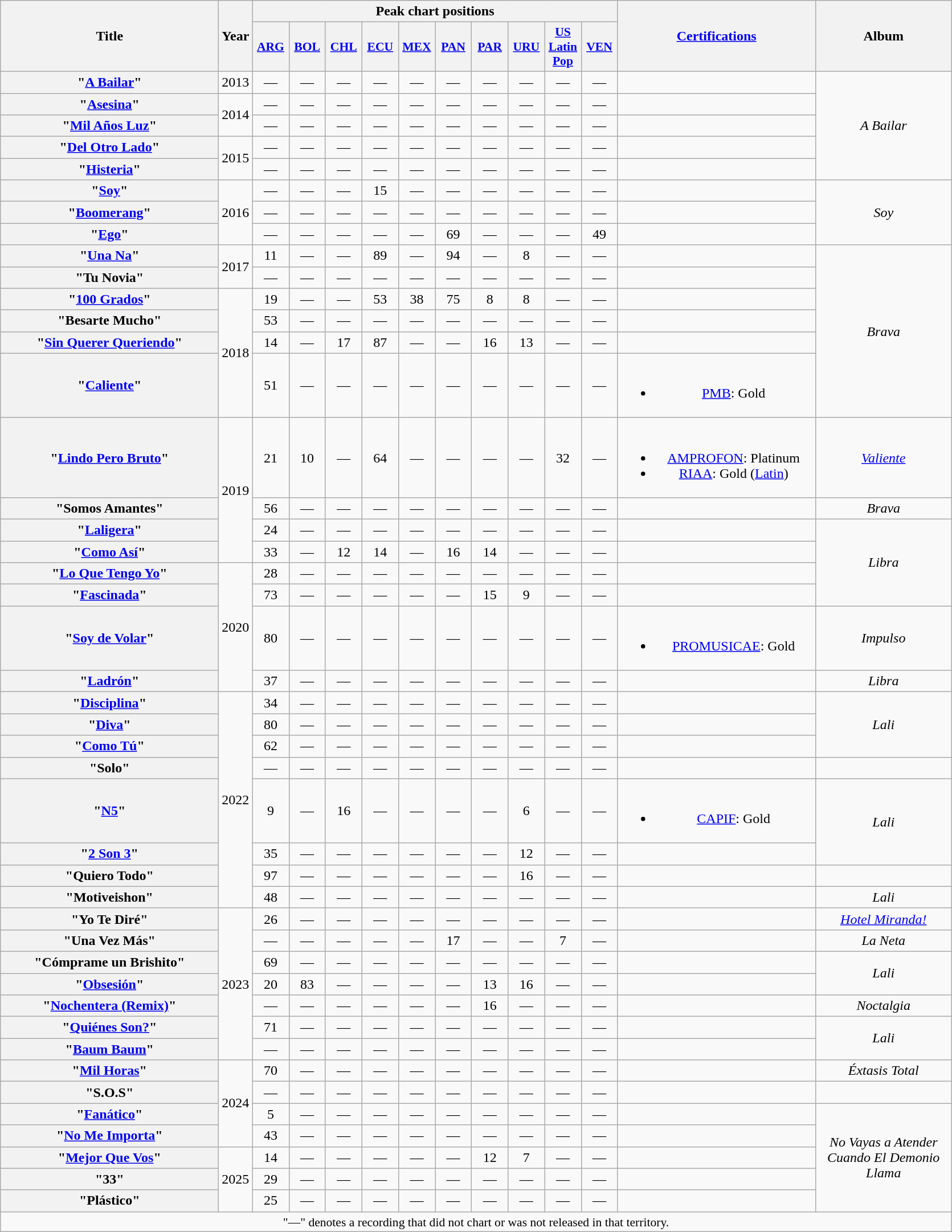<table class="wikitable plainrowheaders" style="text-align:center;">
<tr>
<th scope="col" rowspan="2" style="width:15.5em;">Title</th>
<th scope="col" rowspan="2" style="width:1em;">Year</th>
<th scope="col" colspan="10">Peak chart positions</th>
<th scope="col" rowspan="2" style="width:14em;"><a href='#'>Certifications</a></th>
<th scope="col" rowspan="2" style="width:9.5em;">Album</th>
</tr>
<tr>
<th scope="col" style="width:2.5em;font-size:90%;"><a href='#'>ARG</a><br></th>
<th scope="col" style="width:2.5em;font-size:90%;"><a href='#'>BOL</a><br></th>
<th scope="col" style="width:2.5em;font-size:90%;"><a href='#'>CHL</a><br></th>
<th scope="col" style="width:2.5em;font-size:90%;"><a href='#'>ECU</a><br></th>
<th scope="col" style="width:2.5em;font-size:90%;"><a href='#'>MEX</a><br></th>
<th scope="col" style="width:2.5em;font-size:90%;"><a href='#'>PAN</a><br></th>
<th scope="col" style="width:2.5em;font-size:90%;"><a href='#'>PAR</a><br></th>
<th scope="col" style="width:2.5em;font-size:90%;"><a href='#'>URU</a><br></th>
<th scope="col" style="width:2.5em;font-size:90%;"><a href='#'>US<br>Latin<br>Pop</a><br></th>
<th scope="col" style="width:2.5em;font-size:90%;"><a href='#'>VEN</a><br></th>
</tr>
<tr>
<th scope="row">"<a href='#'>A Bailar</a>"</th>
<td rowspan="1">2013</td>
<td>—</td>
<td>—</td>
<td>—</td>
<td>—</td>
<td>—</td>
<td>—</td>
<td>—</td>
<td>—</td>
<td>—</td>
<td>—</td>
<td></td>
<td rowspan="5"><em>A Bailar</em></td>
</tr>
<tr>
<th scope="row">"<a href='#'>Asesina</a>"</th>
<td rowspan="2">2014</td>
<td>—</td>
<td>—</td>
<td>—</td>
<td>—</td>
<td>—</td>
<td>—</td>
<td>—</td>
<td>—</td>
<td>—</td>
<td>—</td>
<td></td>
</tr>
<tr>
<th scope="row">"<a href='#'>Mil Años Luz</a>"</th>
<td>—</td>
<td>—</td>
<td>—</td>
<td>—</td>
<td>—</td>
<td>—</td>
<td>—</td>
<td>—</td>
<td>—</td>
<td>—</td>
<td></td>
</tr>
<tr>
<th scope="row">"<a href='#'>Del Otro Lado</a>"</th>
<td rowspan="2">2015</td>
<td>—</td>
<td>—</td>
<td>—</td>
<td>—</td>
<td>—</td>
<td>—</td>
<td>—</td>
<td>—</td>
<td>—</td>
<td>—</td>
<td></td>
</tr>
<tr>
<th scope="row">"<a href='#'>Histeria</a>"</th>
<td>—</td>
<td>—</td>
<td>—</td>
<td>—</td>
<td>—</td>
<td>—</td>
<td>—</td>
<td>—</td>
<td>—</td>
<td>—</td>
<td></td>
</tr>
<tr>
<th scope="row">"<a href='#'>Soy</a>"</th>
<td rowspan="3">2016</td>
<td>—</td>
<td>—</td>
<td>—</td>
<td>15</td>
<td>—</td>
<td>—</td>
<td>—</td>
<td>—</td>
<td>—</td>
<td>—</td>
<td></td>
<td rowspan="3"><em>Soy</em></td>
</tr>
<tr>
<th scope="row">"<a href='#'>Boomerang</a>"</th>
<td>—</td>
<td>—</td>
<td>—</td>
<td>—</td>
<td>—</td>
<td>—</td>
<td>—</td>
<td>—</td>
<td>—</td>
<td>—</td>
<td></td>
</tr>
<tr>
<th scope="row">"<a href='#'>Ego</a>"</th>
<td>—</td>
<td>—</td>
<td>—</td>
<td>—</td>
<td>—</td>
<td>69</td>
<td>—</td>
<td>—</td>
<td>—</td>
<td>49</td>
<td></td>
</tr>
<tr>
<th scope="row">"<a href='#'>Una Na</a>"</th>
<td rowspan="2">2017</td>
<td>11</td>
<td>—</td>
<td>—</td>
<td>89</td>
<td>—</td>
<td>94</td>
<td>—</td>
<td>8</td>
<td>—</td>
<td>—</td>
<td></td>
<td rowspan="6"><em>Brava</em></td>
</tr>
<tr>
<th scope="row">"Tu Novia"</th>
<td>—</td>
<td>—</td>
<td>—</td>
<td>—</td>
<td>—</td>
<td>—</td>
<td>—</td>
<td>—</td>
<td>—</td>
<td>—</td>
<td></td>
</tr>
<tr>
<th scope="row">"<a href='#'>100 Grados</a>"<br></th>
<td rowspan="4">2018</td>
<td>19</td>
<td>—</td>
<td>—</td>
<td>53</td>
<td>38</td>
<td>75</td>
<td>8</td>
<td>8</td>
<td>—</td>
<td>—</td>
<td></td>
</tr>
<tr>
<th scope="row">"Besarte Mucho"</th>
<td>53</td>
<td>—</td>
<td>—</td>
<td>—</td>
<td>—</td>
<td>—</td>
<td>—</td>
<td>—</td>
<td>—</td>
<td>—</td>
<td></td>
</tr>
<tr>
<th scope="row">"<a href='#'>Sin Querer Queriendo</a>"<br></th>
<td>14</td>
<td>—</td>
<td>17</td>
<td>87</td>
<td>—</td>
<td>—</td>
<td>16</td>
<td>13</td>
<td>—</td>
<td>—</td>
<td></td>
</tr>
<tr>
<th scope="row">"<a href='#'>Caliente</a>"<br></th>
<td>51</td>
<td>—</td>
<td>—</td>
<td>—</td>
<td>—</td>
<td>—</td>
<td>—</td>
<td>—</td>
<td>—</td>
<td>—</td>
<td><br><ul><li><a href='#'>PMB</a>: Gold</li></ul></td>
</tr>
<tr>
<th scope="row">"<a href='#'>Lindo Pero Bruto</a>"<br></th>
<td rowspan="4">2019</td>
<td>21</td>
<td>10</td>
<td>—</td>
<td>64</td>
<td>—</td>
<td>—</td>
<td>—</td>
<td>—</td>
<td>32</td>
<td>—</td>
<td><br><ul><li><a href='#'>AMPROFON</a>: Platinum</li><li><a href='#'>RIAA</a>: Gold <span>(<a href='#'>Latin</a>)</span></li></ul></td>
<td><em><a href='#'>Valiente</a></em></td>
</tr>
<tr>
<th scope="row">"Somos Amantes"</th>
<td>56</td>
<td>—</td>
<td>—</td>
<td>—</td>
<td>—</td>
<td>—</td>
<td>—</td>
<td>—</td>
<td>—</td>
<td>—</td>
<td></td>
<td><em>Brava</em></td>
</tr>
<tr>
<th scope="row">"<a href='#'>Laligera</a>"</th>
<td>24</td>
<td>—</td>
<td>—</td>
<td>—</td>
<td>—</td>
<td>—</td>
<td>—</td>
<td>—</td>
<td>—</td>
<td>—</td>
<td></td>
<td rowspan="4"><em>Libra</em></td>
</tr>
<tr>
<th scope="row">"<a href='#'>Como Así</a>"<br></th>
<td>33</td>
<td>—</td>
<td>12</td>
<td>14</td>
<td>—</td>
<td>16</td>
<td>14</td>
<td>—</td>
<td>—</td>
<td>—</td>
<td></td>
</tr>
<tr>
<th scope="row">"<a href='#'>Lo Que Tengo Yo</a>"</th>
<td rowspan="4">2020</td>
<td>28</td>
<td>—</td>
<td>—</td>
<td>—</td>
<td>—</td>
<td>—</td>
<td>—</td>
<td>—</td>
<td>—</td>
<td>—</td>
<td></td>
</tr>
<tr>
<th scope="row">"<a href='#'>Fascinada</a>"</th>
<td>73</td>
<td>—</td>
<td>—</td>
<td>—</td>
<td>—</td>
<td>—</td>
<td>15</td>
<td>9</td>
<td>—</td>
<td>—</td>
<td></td>
</tr>
<tr>
<th scope="row">"<a href='#'>Soy de Volar</a>"<br></th>
<td>80</td>
<td>—</td>
<td>—</td>
<td>—</td>
<td>—</td>
<td>—</td>
<td>—</td>
<td>—</td>
<td>—</td>
<td>—</td>
<td><br><ul><li><a href='#'>PROMUSICAE</a>: Gold</li></ul></td>
<td><em>Impulso</em></td>
</tr>
<tr>
<th scope="row">"<a href='#'>Ladrón</a>"<br></th>
<td>37</td>
<td>—</td>
<td>—</td>
<td>—</td>
<td>—</td>
<td>—</td>
<td>—</td>
<td>—</td>
<td>—</td>
<td>—</td>
<td></td>
<td><em>Libra</em></td>
</tr>
<tr>
<th scope="row">"<a href='#'>Disciplina</a>"</th>
<td rowspan="8">2022</td>
<td>34</td>
<td>—</td>
<td>—</td>
<td>—</td>
<td>—</td>
<td>—</td>
<td>—</td>
<td>—</td>
<td>—</td>
<td>—</td>
<td></td>
<td rowspan="3"><em>Lali</em></td>
</tr>
<tr>
<th scope="row">"<a href='#'>Diva</a>"</th>
<td>80</td>
<td>—</td>
<td>—</td>
<td>—</td>
<td>—</td>
<td>—</td>
<td>—</td>
<td>—</td>
<td>—</td>
<td>—</td>
<td></td>
</tr>
<tr>
<th scope="row">"<a href='#'>Como Tú</a>"</th>
<td>62</td>
<td>—</td>
<td>—</td>
<td>—</td>
<td>—</td>
<td>—</td>
<td>—</td>
<td>—</td>
<td>—</td>
<td>—</td>
<td></td>
</tr>
<tr>
<th scope="row">"Solo"<br></th>
<td>—</td>
<td>—</td>
<td>—</td>
<td>—</td>
<td>—</td>
<td>—</td>
<td>—</td>
<td>—</td>
<td>—</td>
<td>—</td>
<td></td>
<td></td>
</tr>
<tr>
<th scope="row">"<a href='#'>N5</a>"</th>
<td>9</td>
<td>—</td>
<td>16</td>
<td>—</td>
<td>—</td>
<td>—</td>
<td>—</td>
<td>6</td>
<td>—</td>
<td>—</td>
<td><br><ul><li><a href='#'>CAPIF</a>: Gold</li></ul></td>
<td rowspan="2"><em>Lali</em></td>
</tr>
<tr>
<th scope="row">"<a href='#'>2 Son 3</a>"</th>
<td>35</td>
<td>—</td>
<td>—</td>
<td>—</td>
<td>—</td>
<td>—</td>
<td>—</td>
<td>12</td>
<td>—</td>
<td>—</td>
<td></td>
</tr>
<tr>
<th scope="row">"Quiero Todo"<br></th>
<td>97</td>
<td>—</td>
<td>—</td>
<td>—</td>
<td>—</td>
<td>—</td>
<td>—</td>
<td>16</td>
<td>—</td>
<td>—</td>
<td></td>
<td></td>
</tr>
<tr>
<th scope="row">"Motiveishon"</th>
<td>48</td>
<td>—</td>
<td>—</td>
<td>—</td>
<td>—</td>
<td>—</td>
<td>—</td>
<td>—</td>
<td>—</td>
<td>—</td>
<td></td>
<td><em>Lali</em></td>
</tr>
<tr>
<th scope="row">"Yo Te Diré"<br></th>
<td rowspan="7">2023</td>
<td>26</td>
<td>—</td>
<td>—</td>
<td>—</td>
<td>—</td>
<td>—</td>
<td>—</td>
<td>—</td>
<td>—</td>
<td>—</td>
<td></td>
<td><em><a href='#'>Hotel Miranda!</a></em></td>
</tr>
<tr>
<th scope="row">"Una Vez Más"<br></th>
<td>—</td>
<td>—</td>
<td>—</td>
<td>—</td>
<td>—</td>
<td>17</td>
<td>—</td>
<td>—</td>
<td>7</td>
<td>—</td>
<td></td>
<td><em>La Neta</em></td>
</tr>
<tr>
<th scope="row">"Cómprame un Brishito"</th>
<td>69</td>
<td>—</td>
<td>—</td>
<td>—</td>
<td>—</td>
<td>—</td>
<td>—</td>
<td>—</td>
<td>—</td>
<td>—</td>
<td></td>
<td rowspan="2"><em>Lali</em></td>
</tr>
<tr>
<th scope="row">"<a href='#'>Obsesión</a>"</th>
<td>20</td>
<td>83</td>
<td>—</td>
<td>—</td>
<td>—</td>
<td>—</td>
<td>13</td>
<td>16</td>
<td>—</td>
<td>—</td>
<td></td>
</tr>
<tr>
<th scope="row">"<a href='#'>Nochentera (Remix)</a>"<br></th>
<td>—</td>
<td>—</td>
<td>—</td>
<td>—</td>
<td>—</td>
<td>—</td>
<td>16</td>
<td>—</td>
<td>—</td>
<td>—</td>
<td></td>
<td><em>Noctalgia</em></td>
</tr>
<tr>
<th scope="row">"<a href='#'>Quiénes Son?</a>"</th>
<td>71</td>
<td>—</td>
<td>—</td>
<td>—</td>
<td>—</td>
<td>—</td>
<td>—</td>
<td>—</td>
<td>—</td>
<td>—</td>
<td></td>
<td rowspan="2"><em>Lali</em></td>
</tr>
<tr>
<th scope="row">"<a href='#'>Baum Baum</a>"</th>
<td>—</td>
<td>—</td>
<td>—</td>
<td>—</td>
<td>—</td>
<td>—</td>
<td>—</td>
<td>—</td>
<td>—</td>
<td>—</td>
<td></td>
</tr>
<tr>
<th scope="row">"<a href='#'>Mil Horas</a>"<br></th>
<td rowspan="4">2024</td>
<td>70</td>
<td>—</td>
<td>—</td>
<td>—</td>
<td>—</td>
<td>—</td>
<td>—</td>
<td>—</td>
<td>—</td>
<td>—</td>
<td></td>
<td><em>Éxtasis Total</em></td>
</tr>
<tr>
<th scope="row">"S.O.S"<br></th>
<td>—</td>
<td>—</td>
<td>—</td>
<td>—</td>
<td>—</td>
<td>—</td>
<td>—</td>
<td>—</td>
<td>—</td>
<td>—</td>
<td></td>
<td></td>
</tr>
<tr>
<th scope="row">"<a href='#'>Fanático</a>"</th>
<td>5</td>
<td>—</td>
<td>—</td>
<td>—</td>
<td>—</td>
<td>—</td>
<td>—</td>
<td>—</td>
<td>—</td>
<td>—</td>
<td></td>
<td rowspan="5"><em>No Vayas a Atender Cuando El Demonio Llama</em></td>
</tr>
<tr>
<th scope="row">"<a href='#'>No Me Importa</a>"</th>
<td>43</td>
<td>—</td>
<td>—</td>
<td>—</td>
<td>—</td>
<td>—</td>
<td>—</td>
<td>—</td>
<td>—</td>
<td>—</td>
<td></td>
</tr>
<tr>
<th scope="row">"<a href='#'>Mejor Que Vos</a>"<br></th>
<td rowspan="3">2025</td>
<td>14</td>
<td>—</td>
<td>—</td>
<td>—</td>
<td>—</td>
<td>—</td>
<td>12</td>
<td>7</td>
<td>—</td>
<td>—</td>
<td></td>
</tr>
<tr>
<th scope="row">"33"<br></th>
<td>29</td>
<td>—</td>
<td>—</td>
<td>—</td>
<td>—</td>
<td>—</td>
<td>—</td>
<td>—</td>
<td>—</td>
<td>—</td>
<td></td>
</tr>
<tr>
<th scope="row">"Plástico"<br></th>
<td>25</td>
<td>—</td>
<td>—</td>
<td>—</td>
<td>—</td>
<td>—</td>
<td>—</td>
<td>—</td>
<td>—</td>
<td>—</td>
<td></td>
</tr>
<tr>
<td colspan="14" style="font-size:90%">"—" denotes a recording that did not chart or was not released in that territory.</td>
</tr>
</table>
